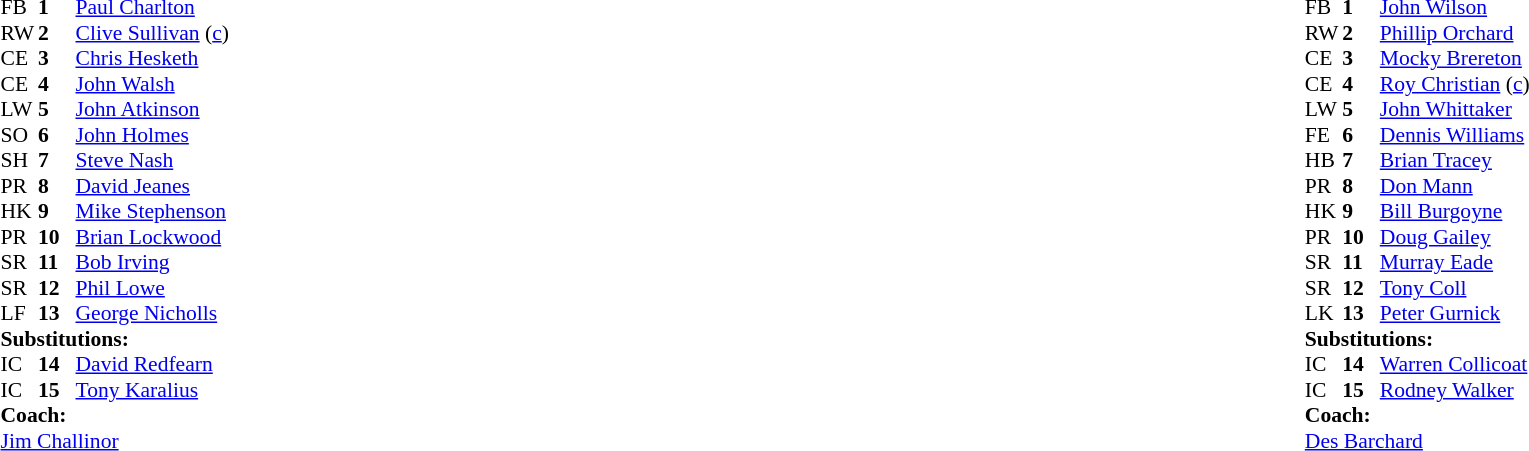<table width="100%">
<tr>
<td valign="top" width="50%"><br><table style="font-size: 90%" cellspacing="0" cellpadding="0">
<tr>
<th width="25"></th>
<th width="25"></th>
</tr>
<tr>
<td>FB</td>
<td><strong>1</strong></td>
<td> <a href='#'>Paul Charlton</a></td>
</tr>
<tr>
<td>RW</td>
<td><strong>2</strong></td>
<td> <a href='#'>Clive Sullivan</a> (<a href='#'>c</a>)</td>
</tr>
<tr>
<td>CE</td>
<td><strong>3</strong></td>
<td> <a href='#'>Chris Hesketh</a></td>
</tr>
<tr>
<td>CE</td>
<td><strong>4</strong></td>
<td> <a href='#'>John Walsh</a></td>
</tr>
<tr>
<td>LW</td>
<td><strong>5</strong></td>
<td> <a href='#'>John Atkinson</a></td>
</tr>
<tr>
<td>SO</td>
<td><strong>6</strong></td>
<td> <a href='#'>John Holmes</a></td>
</tr>
<tr>
<td>SH</td>
<td><strong>7</strong></td>
<td> <a href='#'>Steve Nash</a></td>
</tr>
<tr>
<td>PR</td>
<td><strong>8</strong></td>
<td> <a href='#'>David Jeanes</a></td>
</tr>
<tr>
<td>HK</td>
<td><strong>9</strong></td>
<td> <a href='#'>Mike Stephenson</a></td>
</tr>
<tr>
<td>PR</td>
<td><strong>10</strong></td>
<td> <a href='#'>Brian Lockwood</a></td>
</tr>
<tr>
<td>SR</td>
<td><strong>11</strong></td>
<td> <a href='#'>Bob Irving</a></td>
</tr>
<tr>
<td>SR</td>
<td><strong>12</strong></td>
<td> <a href='#'>Phil Lowe</a></td>
</tr>
<tr>
<td>LF</td>
<td><strong>13</strong></td>
<td> <a href='#'>George Nicholls</a></td>
</tr>
<tr>
<td colspan=3><strong>Substitutions:</strong></td>
</tr>
<tr>
<td>IC</td>
<td><strong>14</strong></td>
<td> <a href='#'>David Redfearn</a></td>
</tr>
<tr>
<td>IC</td>
<td><strong>15</strong></td>
<td> <a href='#'>Tony Karalius</a></td>
</tr>
<tr>
<td colspan=3><strong>Coach:</strong></td>
</tr>
<tr>
<td colspan="4"> <a href='#'>Jim Challinor</a></td>
</tr>
</table>
</td>
<td valign="top" width="50%"><br><table style="font-size: 90%" cellspacing="0" cellpadding="0" align="center">
<tr>
<th width="25"></th>
<th width="25"></th>
</tr>
<tr>
<td>FB</td>
<td><strong>1</strong></td>
<td> <a href='#'>John Wilson</a></td>
</tr>
<tr>
<td>RW</td>
<td><strong>2</strong></td>
<td> <a href='#'>Phillip Orchard</a></td>
</tr>
<tr>
<td>CE</td>
<td><strong>3</strong></td>
<td> <a href='#'>Mocky Brereton</a></td>
</tr>
<tr>
<td>CE</td>
<td><strong>4</strong></td>
<td> <a href='#'>Roy Christian</a> (<a href='#'>c</a>)</td>
</tr>
<tr>
<td>LW</td>
<td><strong>5</strong></td>
<td> <a href='#'>John Whittaker</a></td>
</tr>
<tr>
<td>FE</td>
<td><strong>6</strong></td>
<td> <a href='#'>Dennis Williams</a></td>
</tr>
<tr>
<td>HB</td>
<td><strong>7</strong></td>
<td> <a href='#'>Brian Tracey</a></td>
</tr>
<tr>
<td>PR</td>
<td><strong>8</strong></td>
<td> <a href='#'>Don Mann</a></td>
</tr>
<tr>
<td>HK</td>
<td><strong>9</strong></td>
<td> <a href='#'>Bill Burgoyne</a></td>
</tr>
<tr>
<td>PR</td>
<td><strong>10</strong></td>
<td> <a href='#'>Doug Gailey</a></td>
</tr>
<tr>
<td>SR</td>
<td><strong>11</strong></td>
<td> <a href='#'>Murray Eade</a></td>
</tr>
<tr>
<td>SR</td>
<td><strong>12</strong></td>
<td> <a href='#'>Tony Coll</a></td>
</tr>
<tr>
<td>LK</td>
<td><strong>13</strong></td>
<td> <a href='#'>Peter Gurnick</a></td>
</tr>
<tr>
<td colspan=3><strong>Substitutions:</strong></td>
</tr>
<tr>
<td>IC</td>
<td><strong>14</strong></td>
<td> <a href='#'>Warren Collicoat</a></td>
</tr>
<tr>
<td>IC</td>
<td><strong>15</strong></td>
<td> <a href='#'>Rodney Walker</a></td>
</tr>
<tr>
<td colspan=3><strong>Coach:</strong></td>
</tr>
<tr>
<td colspan="4"> <a href='#'>Des Barchard</a></td>
</tr>
</table>
</td>
</tr>
</table>
